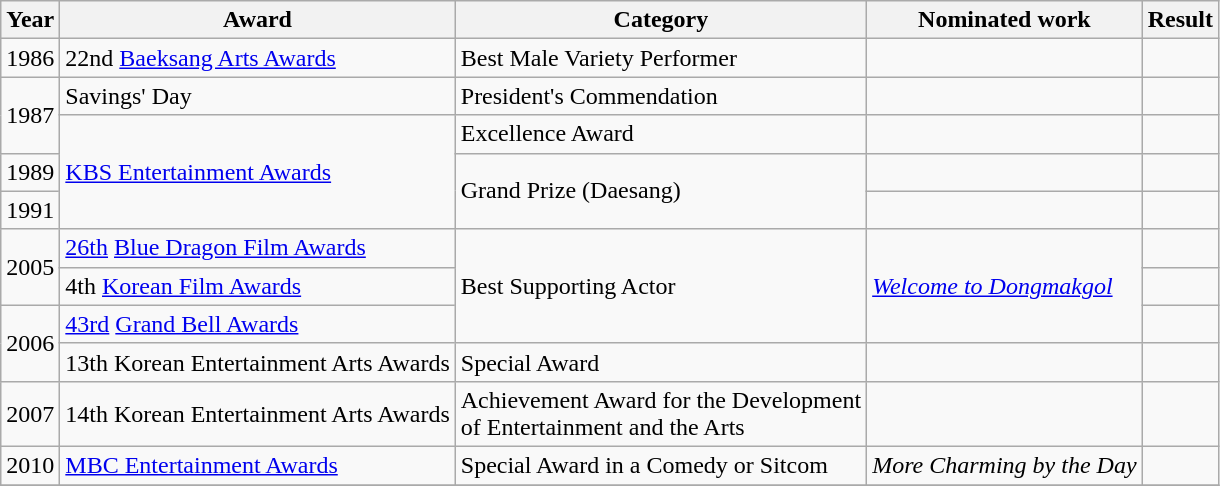<table class="wikitable">
<tr>
<th>Year</th>
<th>Award</th>
<th>Category</th>
<th>Nominated work</th>
<th>Result</th>
</tr>
<tr>
<td>1986</td>
<td>22nd <a href='#'>Baeksang Arts Awards</a></td>
<td>Best Male Variety Performer</td>
<td></td>
<td></td>
</tr>
<tr>
<td rowspan=2>1987</td>
<td>Savings' Day</td>
<td>President's Commendation</td>
<td></td>
<td></td>
</tr>
<tr>
<td rowspan="3"><a href='#'>KBS Entertainment Awards</a></td>
<td>Excellence Award</td>
<td></td>
<td></td>
</tr>
<tr>
<td>1989</td>
<td rowspan="2">Grand Prize (Daesang)</td>
<td></td>
<td></td>
</tr>
<tr>
<td>1991</td>
<td></td>
<td></td>
</tr>
<tr>
<td rowspan=2>2005</td>
<td><a href='#'>26th</a> <a href='#'>Blue Dragon Film Awards</a></td>
<td rowspan="3">Best Supporting Actor</td>
<td rowspan=3><em><a href='#'>Welcome to Dongmakgol</a></em></td>
<td></td>
</tr>
<tr>
<td>4th <a href='#'>Korean Film Awards</a></td>
<td></td>
</tr>
<tr>
<td rowspan=2>2006</td>
<td><a href='#'>43rd</a> <a href='#'>Grand Bell Awards</a></td>
<td></td>
</tr>
<tr>
<td>13th Korean Entertainment Arts Awards</td>
<td>Special Award</td>
<td></td>
<td></td>
</tr>
<tr>
<td>2007</td>
<td>14th Korean Entertainment Arts Awards</td>
<td>Achievement Award for the Development <br> of Entertainment and the Arts</td>
<td></td>
<td></td>
</tr>
<tr>
<td>2010</td>
<td><a href='#'>MBC Entertainment Awards</a></td>
<td>Special Award in a Comedy or Sitcom</td>
<td><em>More Charming by the Day</em></td>
<td></td>
</tr>
<tr>
</tr>
</table>
